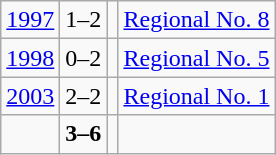<table class="wikitable">
<tr>
<td><a href='#'>1997</a></td>
<td>1–2</td>
<td></td>
<td><a href='#'>Regional No. 8</a></td>
</tr>
<tr>
<td><a href='#'>1998</a></td>
<td>0–2</td>
<td></td>
<td><a href='#'>Regional No. 5</a></td>
</tr>
<tr>
<td><a href='#'>2003</a></td>
<td>2–2</td>
<td></td>
<td><a href='#'>Regional No. 1</a></td>
</tr>
<tr>
<td></td>
<td><strong>3–6</strong></td>
<td><strong></strong></td>
<td></td>
</tr>
</table>
